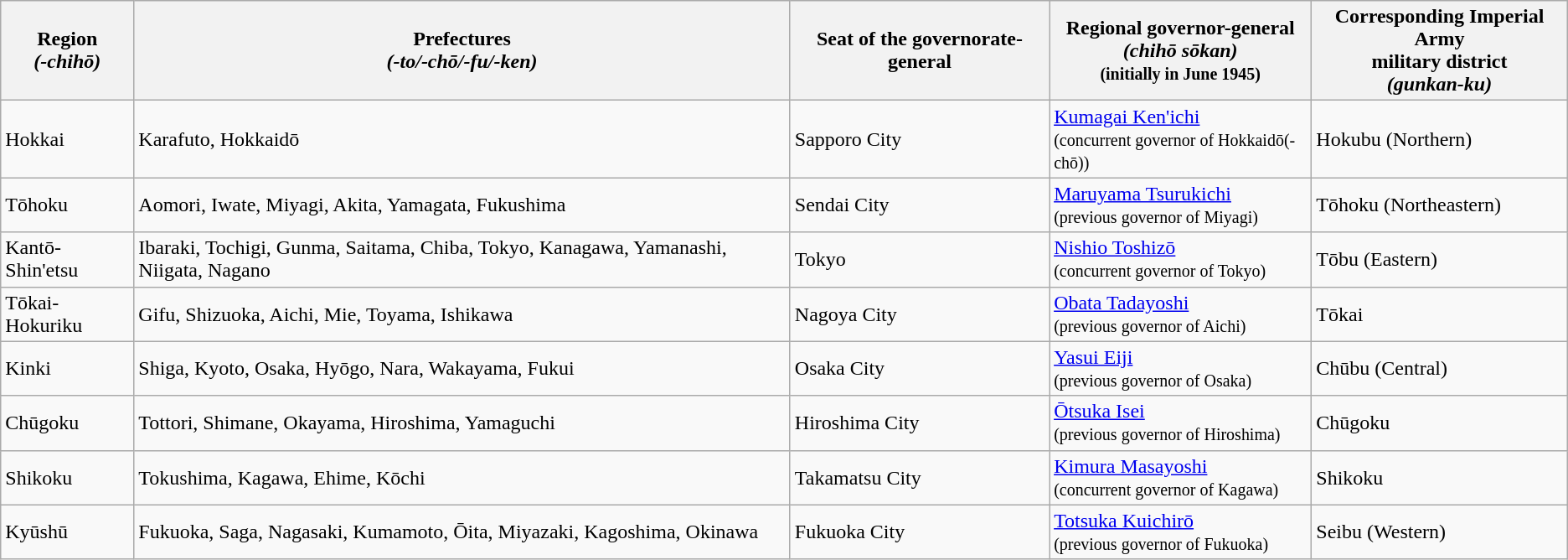<table class="wikitable">
<tr>
<th>Region<br><em>(-chihō)</em></th>
<th>Prefectures<br><em>(-to/-chō/-fu/-ken)</em></th>
<th>Seat of the governorate-general</th>
<th>Regional governor-general<br><em>(chihō sōkan)</em><br><small>(initially in June 1945)</small></th>
<th>Corresponding Imperial Army<br>military district<br><em>(gunkan-ku)</em></th>
</tr>
<tr>
<td>Hokkai</td>
<td>Karafuto, Hokkaidō</td>
<td>Sapporo City</td>
<td><a href='#'>Kumagai Ken'ichi</a><br><small>(concurrent governor of Hokkaidō(-chō))</small></td>
<td>Hokubu (Northern)</td>
</tr>
<tr>
<td>Tōhoku</td>
<td>Aomori, Iwate, Miyagi, Akita, Yamagata, Fukushima</td>
<td>Sendai City</td>
<td><a href='#'>Maruyama Tsurukichi</a><br><small>(previous governor of Miyagi)</small></td>
<td>Tōhoku (Northeastern)</td>
</tr>
<tr>
<td>Kantō-Shin'etsu</td>
<td>Ibaraki, Tochigi, Gunma, Saitama, Chiba, Tokyo, Kanagawa, Yamanashi, Niigata, Nagano</td>
<td>Tokyo</td>
<td><a href='#'>Nishio Toshizō</a><br><small>(concurrent governor of Tokyo)</small></td>
<td>Tōbu (Eastern)</td>
</tr>
<tr>
<td>Tōkai-Hokuriku</td>
<td>Gifu, Shizuoka, Aichi, Mie, Toyama, Ishikawa</td>
<td>Nagoya City</td>
<td><a href='#'>Obata Tadayoshi</a><br><small>(previous governor of Aichi)</small></td>
<td>Tōkai</td>
</tr>
<tr>
<td>Kinki</td>
<td>Shiga, Kyoto, Osaka, Hyōgo, Nara, Wakayama, Fukui</td>
<td>Osaka City</td>
<td><a href='#'>Yasui Eiji</a><br><small>(previous governor of Osaka)</small></td>
<td>Chūbu (Central)</td>
</tr>
<tr>
<td>Chūgoku</td>
<td>Tottori, Shimane, Okayama, Hiroshima, Yamaguchi</td>
<td>Hiroshima City</td>
<td><a href='#'>Ōtsuka Isei</a><br><small>(previous governor of Hiroshima)</small></td>
<td>Chūgoku</td>
</tr>
<tr>
<td>Shikoku</td>
<td>Tokushima, Kagawa, Ehime, Kōchi</td>
<td>Takamatsu City</td>
<td><a href='#'>Kimura Masayoshi</a><br><small>(concurrent governor of Kagawa)</small></td>
<td>Shikoku</td>
</tr>
<tr>
<td>Kyūshū</td>
<td>Fukuoka, Saga, Nagasaki, Kumamoto, Ōita, Miyazaki, Kagoshima, Okinawa</td>
<td>Fukuoka City</td>
<td><a href='#'>Totsuka Kuichirō</a><br><small>(previous governor of Fukuoka)</small></td>
<td>Seibu (Western)</td>
</tr>
</table>
